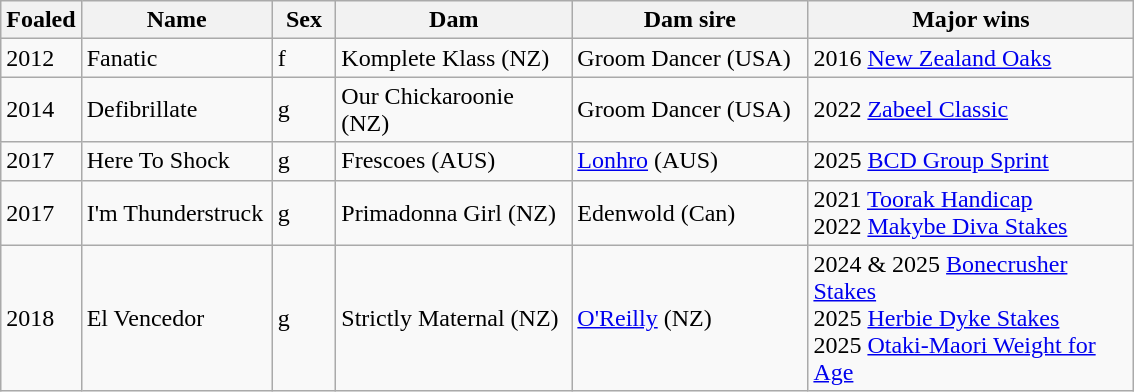<table class="wikitable sortable">
<tr>
<th width="35px">Foaled</th>
<th width="120px">Name</th>
<th width="35px">Sex</th>
<th width="150px">Dam</th>
<th width="150px">Dam sire</th>
<th width="210px">Major wins</th>
</tr>
<tr>
<td>2012</td>
<td>Fanatic</td>
<td>f</td>
<td>Komplete Klass (NZ)</td>
<td>Groom Dancer (USA)</td>
<td>2016 <a href='#'>New Zealand Oaks</a></td>
</tr>
<tr>
<td>2014</td>
<td>Defibrillate</td>
<td>g</td>
<td>Our Chickaroonie (NZ)</td>
<td>Groom Dancer (USA)</td>
<td>2022 <a href='#'>Zabeel Classic</a></td>
</tr>
<tr>
<td>2017</td>
<td>Here To Shock</td>
<td>g</td>
<td>Frescoes (AUS)</td>
<td><a href='#'>Lonhro</a> (AUS)</td>
<td>2025 <a href='#'>BCD Group Sprint</a></td>
</tr>
<tr>
<td>2017</td>
<td>I'm Thunderstruck</td>
<td>g</td>
<td>Primadonna Girl (NZ)</td>
<td>Edenwold (Can)</td>
<td>2021 <a href='#'>Toorak Handicap</a><br> 2022 <a href='#'>Makybe Diva Stakes</a></td>
</tr>
<tr>
<td>2018</td>
<td>El Vencedor</td>
<td>g</td>
<td>Strictly Maternal (NZ)</td>
<td><a href='#'>O'Reilly</a> (NZ)</td>
<td>2024 & 2025 <a href='#'>Bonecrusher Stakes</a><br>2025 <a href='#'>Herbie Dyke Stakes</a><br>2025 <a href='#'>Otaki-Maori Weight for Age</a></td>
</tr>
</table>
